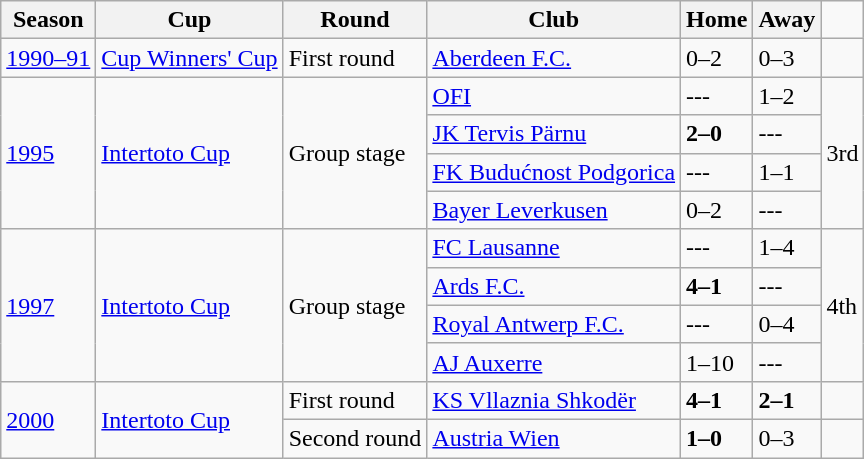<table class="wikitable">
<tr>
<th>Season</th>
<th>Cup</th>
<th>Round</th>
<th>Club</th>
<th>Home</th>
<th>Away</th>
</tr>
<tr>
<td><a href='#'>1990–91</a></td>
<td><a href='#'>Cup Winners' Cup</a></td>
<td>First round</td>
<td> <a href='#'>Aberdeen F.C.</a></td>
<td>0–2</td>
<td>0–3</td>
<td></td>
</tr>
<tr>
<td rowspan=4><a href='#'>1995</a></td>
<td rowspan=4><a href='#'>Intertoto Cup</a></td>
<td rowspan=4>Group stage</td>
<td> <a href='#'>OFI</a></td>
<td>---</td>
<td>1–2</td>
<td rowspan=4>3rd </td>
</tr>
<tr>
<td> <a href='#'>JK Tervis Pärnu</a></td>
<td><strong>2–0</strong></td>
<td>---</td>
</tr>
<tr>
<td> <a href='#'>FK Budućnost Podgorica</a></td>
<td>---</td>
<td>1–1</td>
</tr>
<tr>
<td> <a href='#'>Bayer Leverkusen</a></td>
<td>0–2</td>
<td>---</td>
</tr>
<tr>
<td rowspan=4><a href='#'>1997</a></td>
<td rowspan=4><a href='#'>Intertoto Cup</a></td>
<td rowspan=4>Group stage</td>
<td> <a href='#'>FC Lausanne</a></td>
<td>---</td>
<td>1–4</td>
<td rowspan=4>4th </td>
</tr>
<tr>
<td> <a href='#'>Ards F.C.</a></td>
<td><strong>4–1</strong></td>
<td>---</td>
</tr>
<tr>
<td> <a href='#'>Royal Antwerp F.C.</a></td>
<td>---</td>
<td>0–4</td>
</tr>
<tr>
<td> <a href='#'>AJ Auxerre</a></td>
<td>1–10</td>
<td>---</td>
</tr>
<tr>
<td rowspan=2><a href='#'>2000</a></td>
<td rowspan=2><a href='#'>Intertoto Cup</a></td>
<td>First round</td>
<td> <a href='#'>KS Vllaznia Shkodër</a></td>
<td><strong>4–1</strong></td>
<td><strong>2–1</strong></td>
<td></td>
</tr>
<tr>
<td>Second round</td>
<td> <a href='#'>Austria Wien</a></td>
<td><strong>1–0</strong></td>
<td>0–3</td>
<td></td>
</tr>
</table>
